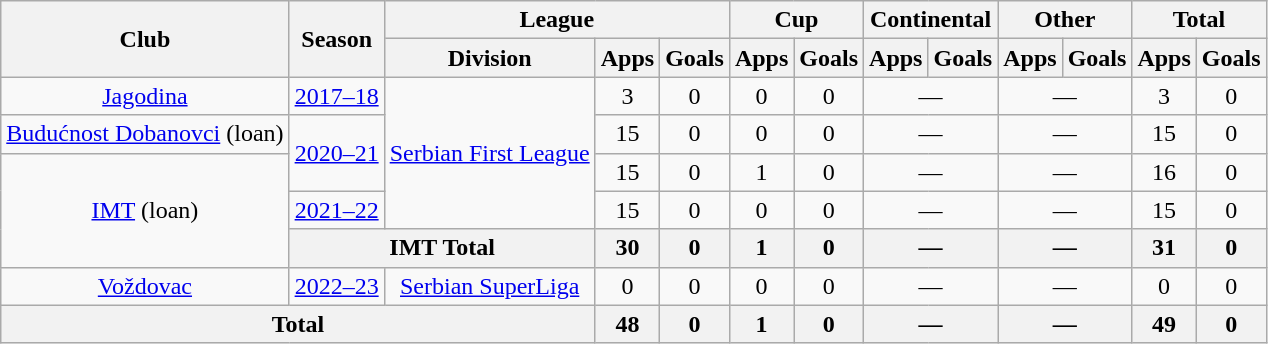<table class="wikitable" style="text-align:center">
<tr>
<th rowspan="2">Club</th>
<th rowspan="2">Season</th>
<th colspan="3">League</th>
<th colspan="2">Cup</th>
<th colspan="2">Continental</th>
<th colspan="2">Other</th>
<th colspan="2">Total</th>
</tr>
<tr>
<th>Division</th>
<th>Apps</th>
<th>Goals</th>
<th>Apps</th>
<th>Goals</th>
<th>Apps</th>
<th>Goals</th>
<th>Apps</th>
<th>Goals</th>
<th>Apps</th>
<th>Goals</th>
</tr>
<tr>
<td><a href='#'>Jagodina</a></td>
<td><a href='#'>2017–18</a></td>
<td rowspan="4"><a href='#'>Serbian First League</a></td>
<td>3</td>
<td>0</td>
<td>0</td>
<td>0</td>
<td colspan="2">—</td>
<td colspan="2">—</td>
<td>3</td>
<td>0</td>
</tr>
<tr>
<td><a href='#'>Budućnost Dobanovci</a> (loan)</td>
<td rowspan="2"><a href='#'>2020–21</a></td>
<td>15</td>
<td>0</td>
<td>0</td>
<td>0</td>
<td colspan="2">—</td>
<td colspan="2">—</td>
<td>15</td>
<td>0</td>
</tr>
<tr>
<td rowspan="3"><a href='#'>IMT</a> (loan)</td>
<td>15</td>
<td>0</td>
<td>1</td>
<td>0</td>
<td colspan="2">—</td>
<td colspan="2">—</td>
<td>16</td>
<td>0</td>
</tr>
<tr>
<td><a href='#'>2021–22</a></td>
<td>15</td>
<td>0</td>
<td>0</td>
<td>0</td>
<td colspan="2">—</td>
<td colspan="2">—</td>
<td>15</td>
<td>0</td>
</tr>
<tr>
<th colspan="2">IMT Total</th>
<th>30</th>
<th>0</th>
<th>1</th>
<th>0</th>
<th colspan="2">—</th>
<th colspan="2">—</th>
<th>31</th>
<th>0</th>
</tr>
<tr>
<td rowspan="1"><a href='#'>Voždovac</a></td>
<td><a href='#'>2022–23</a></td>
<td rowspan="1"><a href='#'>Serbian SuperLiga</a></td>
<td>0</td>
<td>0</td>
<td>0</td>
<td>0</td>
<td colspan="2">—</td>
<td colspan="2">—</td>
<td>0</td>
<td>0</td>
</tr>
<tr>
<th colspan="3">Total</th>
<th>48</th>
<th>0</th>
<th>1</th>
<th>0</th>
<th colspan="2">—</th>
<th colspan="2">—</th>
<th>49</th>
<th>0</th>
</tr>
</table>
